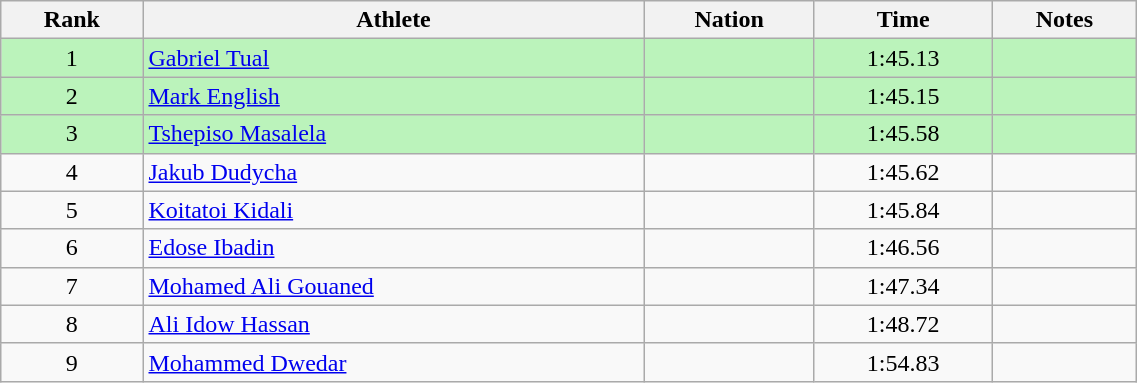<table class="wikitable sortable" style="text-align:center;width: 60%;">
<tr>
<th>Rank</th>
<th>Athlete</th>
<th>Nation</th>
<th>Time</th>
<th>Notes</th>
</tr>
<tr bgcolor=#bbf3bb>
<td>1</td>
<td align=left><a href='#'>Gabriel Tual</a></td>
<td align=left></td>
<td>1:45.13</td>
<td></td>
</tr>
<tr bgcolor=#bbf3bb>
<td>2</td>
<td align=left><a href='#'>Mark English</a></td>
<td align=left></td>
<td>1:45.15</td>
<td></td>
</tr>
<tr bgcolor=#bbf3bb>
<td>3</td>
<td align=left><a href='#'>Tshepiso Masalela</a></td>
<td align=left></td>
<td>1:45.58</td>
<td></td>
</tr>
<tr>
<td>4</td>
<td align=left><a href='#'>Jakub Dudycha</a></td>
<td align=left></td>
<td>1:45.62</td>
<td></td>
</tr>
<tr>
<td>5</td>
<td align=left><a href='#'>Koitatoi Kidali</a></td>
<td align=left></td>
<td>1:45.84</td>
<td></td>
</tr>
<tr>
<td>6</td>
<td align=left><a href='#'>Edose Ibadin</a></td>
<td align=left></td>
<td>1:46.56</td>
<td></td>
</tr>
<tr>
<td>7</td>
<td align=left><a href='#'>Mohamed Ali Gouaned</a></td>
<td align=left></td>
<td>1:47.34</td>
<td></td>
</tr>
<tr>
<td>8</td>
<td align=left><a href='#'>Ali Idow Hassan</a></td>
<td align=left></td>
<td>1:48.72</td>
<td></td>
</tr>
<tr>
<td>9</td>
<td align=left><a href='#'>Mohammed Dwedar</a></td>
<td align=left></td>
<td>1:54.83</td>
<td></td>
</tr>
</table>
